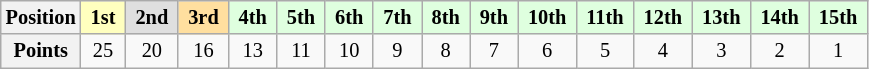<table class="wikitable" style="font-size: 85%; text-align:center">
<tr>
<th>Position</th>
<td style="background:#ffffbf;"> <strong>1st</strong> </td>
<td style="background:#dfdfdf;"> <strong>2nd</strong> </td>
<td style="background:#ffdf9f;"> <strong>3rd</strong> </td>
<td style="background:#dfffdf;"> <strong>4th</strong> </td>
<td style="background:#dfffdf;"> <strong>5th</strong> </td>
<td style="background:#dfffdf;"> <strong>6th</strong> </td>
<td style="background:#dfffdf;"> <strong>7th</strong> </td>
<td style="background:#dfffdf;"> <strong>8th</strong> </td>
<td style="background:#dfffdf;"> <strong>9th</strong> </td>
<td style="background:#dfffdf;"> <strong>10th</strong> </td>
<td style="background:#dfffdf;"> <strong>11th</strong> </td>
<td style="background:#dfffdf;"> <strong>12th</strong> </td>
<td style="background:#dfffdf;"> <strong>13th</strong> </td>
<td style="background:#dfffdf;"> <strong>14th</strong> </td>
<td style="background:#dfffdf;"> <strong>15th</strong> </td>
</tr>
<tr>
<th>Points</th>
<td>25</td>
<td>20</td>
<td>16</td>
<td>13</td>
<td>11</td>
<td>10</td>
<td>9</td>
<td>8</td>
<td>7</td>
<td>6</td>
<td>5</td>
<td>4</td>
<td>3</td>
<td>2</td>
<td>1</td>
</tr>
</table>
